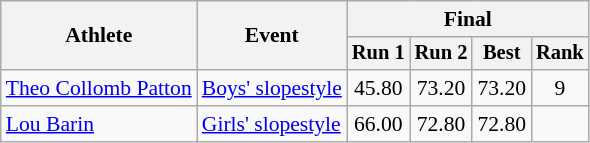<table class="wikitable" style="font-size:90%">
<tr>
<th rowspan=2>Athlete</th>
<th rowspan=2>Event</th>
<th colspan=5>Final</th>
</tr>
<tr style="font-size:95%">
<th>Run 1</th>
<th>Run 2</th>
<th>Best</th>
<th>Rank</th>
</tr>
<tr align=center>
<td align=left><a href='#'>Theo Collomb Patton</a></td>
<td align=left><a href='#'>Boys' slopestyle</a></td>
<td>45.80</td>
<td>73.20</td>
<td>73.20</td>
<td>9</td>
</tr>
<tr align=center>
<td align=left><a href='#'>Lou Barin</a></td>
<td align=left><a href='#'>Girls' slopestyle</a></td>
<td>66.00</td>
<td>72.80</td>
<td>72.80</td>
<td></td>
</tr>
</table>
